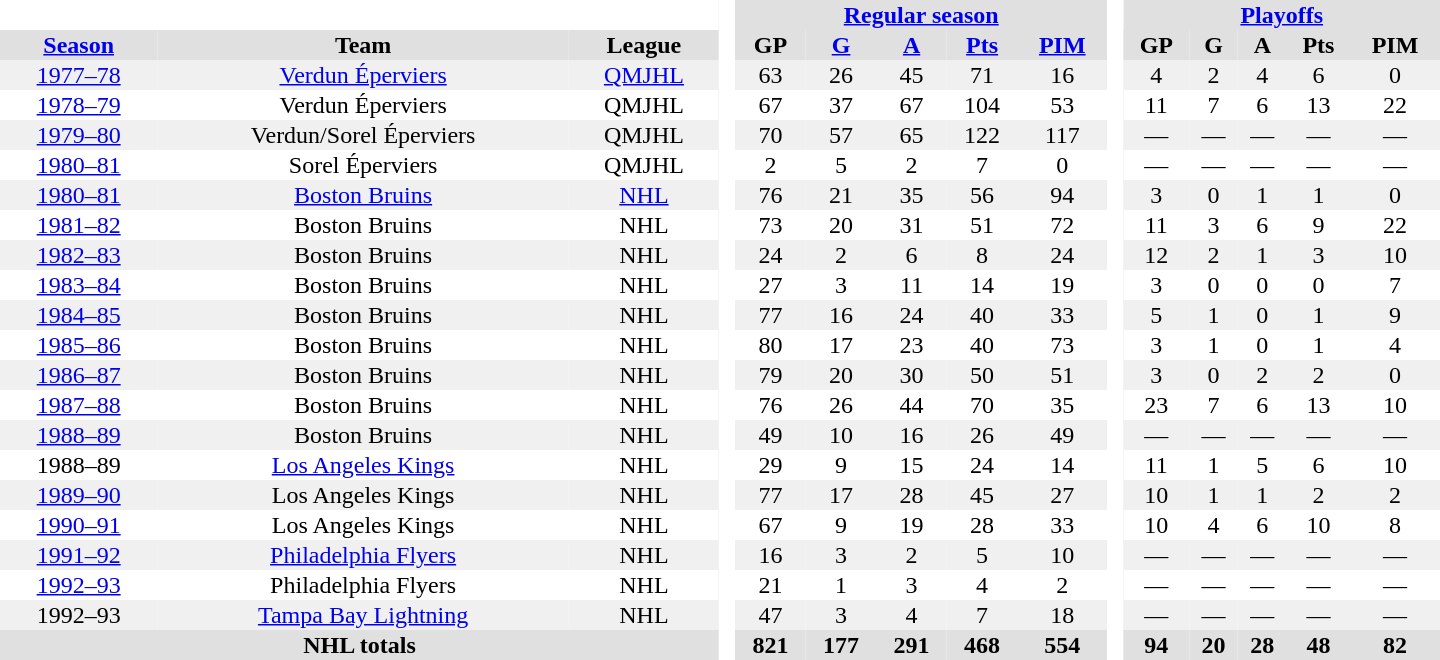<table border="0" cellpadding="1" cellspacing="0" style="text-align:center; width:60em">
<tr bgcolor="#e0e0e0">
<th colspan="3" bgcolor="#ffffff"> </th>
<th rowspan="99" bgcolor="#ffffff"> </th>
<th colspan="5"><a href='#'>Regular season</a></th>
<th rowspan="99" bgcolor="#ffffff"> </th>
<th colspan="5"><a href='#'>Playoffs</a></th>
</tr>
<tr bgcolor="#e0e0e0">
<th><a href='#'>Season</a></th>
<th>Team</th>
<th>League</th>
<th>GP</th>
<th><a href='#'>G</a></th>
<th><a href='#'>A</a></th>
<th><a href='#'>Pts</a></th>
<th><a href='#'>PIM</a></th>
<th>GP</th>
<th>G</th>
<th>A</th>
<th>Pts</th>
<th>PIM</th>
</tr>
<tr ALIGN="center" bgcolor="#f0f0f0">
<td><a href='#'>1977–78</a></td>
<td><a href='#'>Verdun Éperviers</a></td>
<td><a href='#'>QMJHL</a></td>
<td>63</td>
<td>26</td>
<td>45</td>
<td>71</td>
<td>16</td>
<td>4</td>
<td>2</td>
<td>4</td>
<td>6</td>
<td>0</td>
</tr>
<tr ALIGN="center">
<td><a href='#'>1978–79</a></td>
<td>Verdun Éperviers</td>
<td>QMJHL</td>
<td>67</td>
<td>37</td>
<td>67</td>
<td>104</td>
<td>53</td>
<td>11</td>
<td>7</td>
<td>6</td>
<td>13</td>
<td>22</td>
</tr>
<tr ALIGN="center" bgcolor="#f0f0f0">
<td><a href='#'>1979–80</a></td>
<td>Verdun/Sorel Éperviers</td>
<td>QMJHL</td>
<td>70</td>
<td>57</td>
<td>65</td>
<td>122</td>
<td>117</td>
<td>—</td>
<td>—</td>
<td>—</td>
<td>—</td>
<td>—</td>
</tr>
<tr ALIGN="center">
<td><a href='#'>1980–81</a></td>
<td>Sorel Éperviers</td>
<td>QMJHL</td>
<td>2</td>
<td>5</td>
<td>2</td>
<td>7</td>
<td>0</td>
<td>—</td>
<td>—</td>
<td>—</td>
<td>—</td>
<td>—</td>
</tr>
<tr ALIGN="center" bgcolor="#f0f0f0">
<td><a href='#'>1980–81</a></td>
<td><a href='#'>Boston Bruins</a></td>
<td><a href='#'>NHL</a></td>
<td>76</td>
<td>21</td>
<td>35</td>
<td>56</td>
<td>94</td>
<td>3</td>
<td>0</td>
<td>1</td>
<td>1</td>
<td>0</td>
</tr>
<tr ALIGN="center">
<td><a href='#'>1981–82</a></td>
<td>Boston Bruins</td>
<td>NHL</td>
<td>73</td>
<td>20</td>
<td>31</td>
<td>51</td>
<td>72</td>
<td>11</td>
<td>3</td>
<td>6</td>
<td>9</td>
<td>22</td>
</tr>
<tr ALIGN="center" bgcolor="#f0f0f0">
<td><a href='#'>1982–83</a></td>
<td>Boston Bruins</td>
<td>NHL</td>
<td>24</td>
<td>2</td>
<td>6</td>
<td>8</td>
<td>24</td>
<td>12</td>
<td>2</td>
<td>1</td>
<td>3</td>
<td>10</td>
</tr>
<tr ALIGN="center">
<td><a href='#'>1983–84</a></td>
<td>Boston Bruins</td>
<td>NHL</td>
<td>27</td>
<td>3</td>
<td>11</td>
<td>14</td>
<td>19</td>
<td>3</td>
<td>0</td>
<td>0</td>
<td>0</td>
<td>7</td>
</tr>
<tr ALIGN="center" bgcolor="#f0f0f0">
<td><a href='#'>1984–85</a></td>
<td>Boston Bruins</td>
<td>NHL</td>
<td>77</td>
<td>16</td>
<td>24</td>
<td>40</td>
<td>33</td>
<td>5</td>
<td>1</td>
<td>0</td>
<td>1</td>
<td>9</td>
</tr>
<tr ALIGN="center">
<td><a href='#'>1985–86</a></td>
<td>Boston Bruins</td>
<td>NHL</td>
<td>80</td>
<td>17</td>
<td>23</td>
<td>40</td>
<td>73</td>
<td>3</td>
<td>1</td>
<td>0</td>
<td>1</td>
<td>4</td>
</tr>
<tr ALIGN="center" bgcolor="#f0f0f0">
<td><a href='#'>1986–87</a></td>
<td>Boston Bruins</td>
<td>NHL</td>
<td>79</td>
<td>20</td>
<td>30</td>
<td>50</td>
<td>51</td>
<td>3</td>
<td>0</td>
<td>2</td>
<td>2</td>
<td>0</td>
</tr>
<tr ALIGN="center">
<td><a href='#'>1987–88</a></td>
<td>Boston Bruins</td>
<td>NHL</td>
<td>76</td>
<td>26</td>
<td>44</td>
<td>70</td>
<td>35</td>
<td>23</td>
<td>7</td>
<td>6</td>
<td>13</td>
<td>10</td>
</tr>
<tr ALIGN="center" bgcolor="#f0f0f0">
<td><a href='#'>1988–89</a></td>
<td>Boston Bruins</td>
<td>NHL</td>
<td>49</td>
<td>10</td>
<td>16</td>
<td>26</td>
<td>49</td>
<td>—</td>
<td>—</td>
<td>—</td>
<td>—</td>
<td>—</td>
</tr>
<tr ALIGN="center">
<td>1988–89</td>
<td><a href='#'>Los Angeles Kings</a></td>
<td>NHL</td>
<td>29</td>
<td>9</td>
<td>15</td>
<td>24</td>
<td>14</td>
<td>11</td>
<td>1</td>
<td>5</td>
<td>6</td>
<td>10</td>
</tr>
<tr ALIGN="center" bgcolor="#f0f0f0">
<td><a href='#'>1989–90</a></td>
<td>Los Angeles Kings</td>
<td>NHL</td>
<td>77</td>
<td>17</td>
<td>28</td>
<td>45</td>
<td>27</td>
<td>10</td>
<td>1</td>
<td>1</td>
<td>2</td>
<td>2</td>
</tr>
<tr ALIGN="center">
<td><a href='#'>1990–91</a></td>
<td>Los Angeles Kings</td>
<td>NHL</td>
<td>67</td>
<td>9</td>
<td>19</td>
<td>28</td>
<td>33</td>
<td>10</td>
<td>4</td>
<td>6</td>
<td>10</td>
<td>8</td>
</tr>
<tr ALIGN="center" bgcolor="#f0f0f0">
<td><a href='#'>1991–92</a></td>
<td><a href='#'>Philadelphia Flyers</a></td>
<td>NHL</td>
<td>16</td>
<td>3</td>
<td>2</td>
<td>5</td>
<td>10</td>
<td>—</td>
<td>—</td>
<td>—</td>
<td>—</td>
<td>—</td>
</tr>
<tr ALIGN="center">
<td><a href='#'>1992–93</a></td>
<td>Philadelphia Flyers</td>
<td>NHL</td>
<td>21</td>
<td>1</td>
<td>3</td>
<td>4</td>
<td>2</td>
<td>—</td>
<td>—</td>
<td>—</td>
<td>—</td>
<td>—</td>
</tr>
<tr ALIGN="center" bgcolor="#f0f0f0">
<td>1992–93</td>
<td><a href='#'>Tampa Bay Lightning</a></td>
<td>NHL</td>
<td>47</td>
<td>3</td>
<td>4</td>
<td>7</td>
<td>18</td>
<td>—</td>
<td>—</td>
<td>—</td>
<td>—</td>
<td>—</td>
</tr>
<tr bgcolor="#e0e0e0">
<th colspan="3">NHL totals</th>
<th>821</th>
<th>177</th>
<th>291</th>
<th>468</th>
<th>554</th>
<th>94</th>
<th>20</th>
<th>28</th>
<th>48</th>
<th>82</th>
</tr>
</table>
